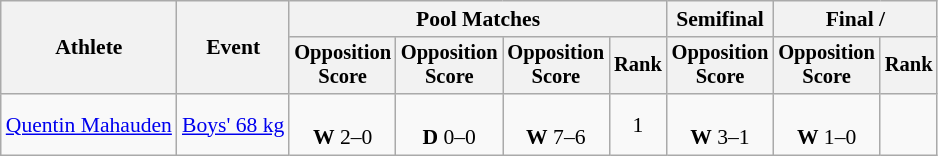<table class="wikitable" style="font-size:90%">
<tr>
<th rowspan=2>Athlete</th>
<th rowspan=2>Event</th>
<th colspan=4>Pool Matches</th>
<th>Semifinal</th>
<th colspan=2>Final / </th>
</tr>
<tr style="font-size:95%">
<th>Opposition<br>Score</th>
<th>Opposition<br>Score</th>
<th>Opposition<br>Score</th>
<th>Rank</th>
<th>Opposition<br>Score</th>
<th>Opposition<br>Score</th>
<th>Rank</th>
</tr>
<tr align=center>
<td align=left><a href='#'>Quentin Mahauden</a></td>
<td align=left><a href='#'>Boys' 68 kg</a></td>
<td><br><strong>W</strong> 2–0</td>
<td><br><strong>D</strong> 0–0</td>
<td><br><strong>W</strong> 7–6</td>
<td>1</td>
<td><br><strong>W</strong> 3–1</td>
<td><br><strong>W</strong> 1–0</td>
<td></td>
</tr>
</table>
